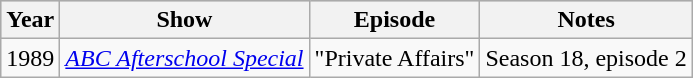<table class="wikitable">
<tr style="background:#ccc; text-align:center;">
<th>Year</th>
<th>Show</th>
<th>Episode</th>
<th>Notes</th>
</tr>
<tr>
<td>1989</td>
<td><em><a href='#'>ABC Afterschool Special</a></em></td>
<td>"Private Affairs"</td>
<td>Season 18, episode 2</td>
</tr>
</table>
